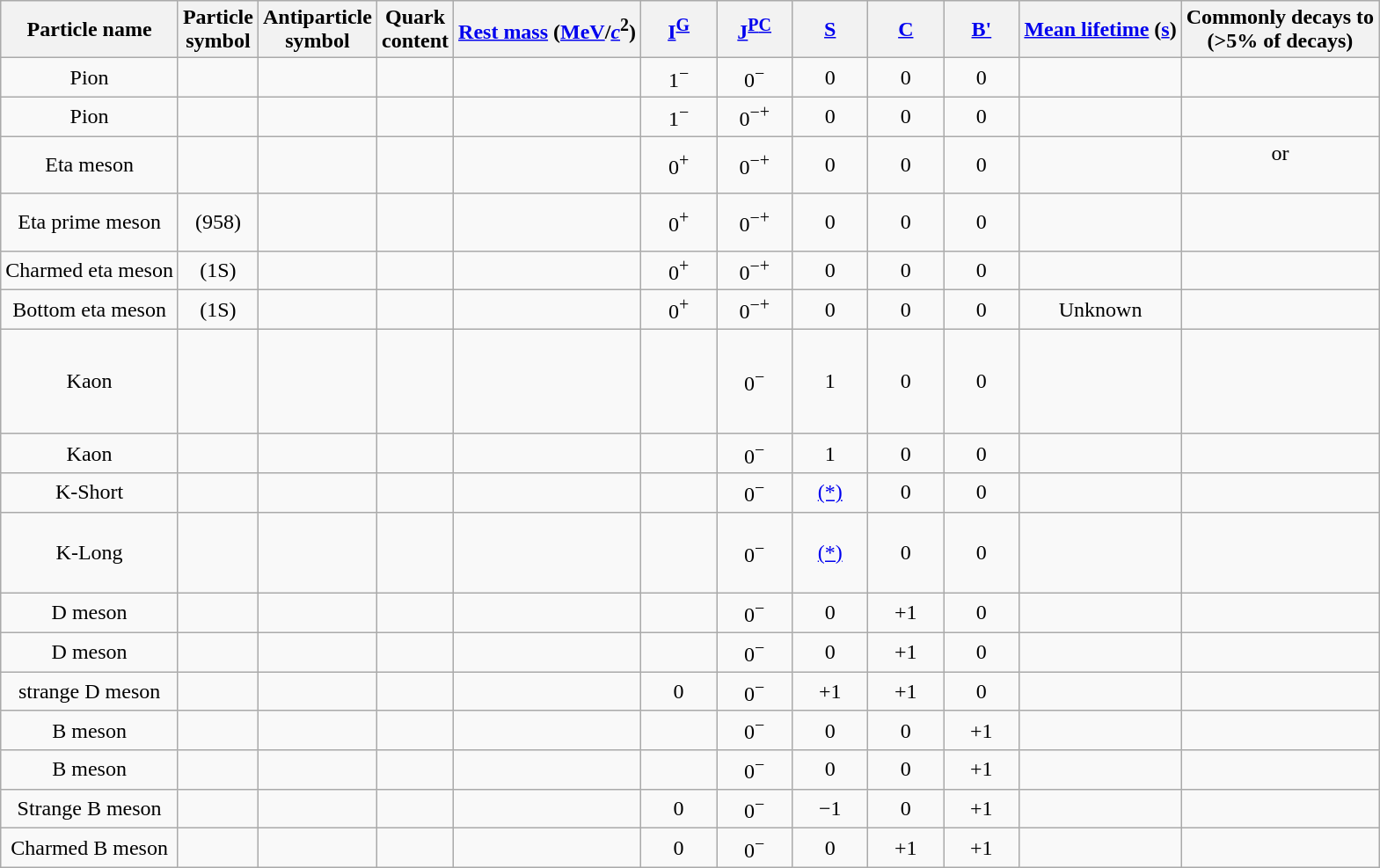<table class="wikitable sortable" style="text-align:center;">
<tr>
<th class=unsortable>Particle name</th>
<th>Particle <br>symbol</th>
<th>Antiparticle <br>symbol</th>
<th class=unsortable>Quark <br>content</th>
<th><a href='#'>Rest mass</a> (<a href='#'>MeV</a>/<a href='#'><em>c</em></a><sup>2</sup>)</th>
<th width="50"><a href='#'>I</a><sup><a href='#'>G</a></sup></th>
<th width="50"><a href='#'>J</a><sup><a href='#'>P</a><a href='#'>C</a></sup></th>
<th width="50"><a href='#'>S</a></th>
<th width="50"><a href='#'>C</a></th>
<th width="50"><a href='#'>B'</a></th>
<th data-sort-type=number><a href='#'>Mean lifetime</a> (<a href='#'>s</a>)</th>
<th class=unsortable>Commonly decays to <br>(>5% of decays)</th>
</tr>
<tr>
<td>Pion</td>
<td></td>
<td></td>
<td></td>
<td></td>
<td>1<sup>−</sup></td>
<td>0<sup>−</sup></td>
<td>0</td>
<td>0</td>
<td>0</td>
<td></td>
<td></td>
</tr>
<tr>
<td>Pion</td>
<td></td>
<td></td>
<td><sup></sup></td>
<td></td>
<td>1<sup>−</sup></td>
<td>0<sup>−+</sup></td>
<td>0</td>
<td>0</td>
<td>0</td>
<td></td>
<td></td>
</tr>
<tr>
<td>Eta meson</td>
<td></td>
<td></td>
<td></td>
<td></td>
<td>0<sup>+</sup></td>
<td>0<sup>−+</sup></td>
<td>0</td>
<td>0</td>
<td>0</td>
<td></td>
<td> or <br> <br></td>
</tr>
<tr>
<td>Eta prime meson</td>
<td>(958)</td>
<td></td>
<td><sup></sup></td>
<td></td>
<td>0<sup>+</sup></td>
<td>0<sup>−+</sup></td>
<td>0</td>
<td>0</td>
<td>0</td>
<td></td>
<td> <br> <br></td>
</tr>
<tr>
<td>Charmed eta meson</td>
<td>(1S)</td>
<td></td>
<td></td>
<td></td>
<td>0<sup>+</sup></td>
<td>0<sup>−+</sup></td>
<td>0</td>
<td>0</td>
<td>0</td>
<td></td>
<td></td>
</tr>
<tr>
<td>Bottom eta meson</td>
<td>(1S)</td>
<td></td>
<td></td>
<td></td>
<td><span>0</span><sup><span>+</span></sup></td>
<td><span>0</span><sup><span>−+</span></sup></td>
<td>0</td>
<td>0</td>
<td>0</td>
<td>Unknown</td>
<td></td>
</tr>
<tr>
<td>Kaon</td>
<td></td>
<td></td>
<td></td>
<td></td>
<td></td>
<td>0<sup>−</sup></td>
<td>1</td>
<td>0</td>
<td>0</td>
<td></td>
<td><br><br> <br>  <br> </td>
</tr>
<tr>
<td>Kaon</td>
<td></td>
<td></td>
<td></td>
<td></td>
<td></td>
<td>0<sup>−</sup></td>
<td>1</td>
<td>0</td>
<td>0</td>
<td><sup></sup></td>
<td><sup></sup></td>
</tr>
<tr>
<td>K-Short</td>
<td></td>
<td></td>
<td><sup></sup></td>
<td><sup></sup></td>
<td></td>
<td>0<sup>−</sup></td>
<td><a href='#'>(*)</a></td>
<td>0</td>
<td>0</td>
<td></td>
<td> <br></td>
</tr>
<tr>
<td>K-Long</td>
<td></td>
<td></td>
<td><sup></sup></td>
<td><sup></sup></td>
<td></td>
<td>0<sup>−</sup></td>
<td><a href='#'>(*)</a></td>
<td>0</td>
<td>0</td>
<td></td>
<td><br>  <br> <br></td>
</tr>
<tr>
<td>D meson</td>
<td></td>
<td></td>
<td></td>
<td></td>
<td></td>
<td>0<sup>−</sup></td>
<td>0</td>
<td>+1</td>
<td>0</td>
<td></td>
<td></td>
</tr>
<tr>
<td>D meson</td>
<td></td>
<td></td>
<td></td>
<td></td>
<td></td>
<td>0<sup>−</sup></td>
<td>0</td>
<td>+1</td>
<td>0</td>
<td></td>
<td></td>
</tr>
<tr>
<td>strange D meson</td>
<td></td>
<td></td>
<td></td>
<td></td>
<td>0</td>
<td>0<sup>−</sup></td>
<td>+1</td>
<td>+1</td>
<td>0</td>
<td></td>
<td></td>
</tr>
<tr>
<td>B meson</td>
<td></td>
<td></td>
<td></td>
<td></td>
<td><span></span></td>
<td><span>0</span><sup><span>−</span></sup></td>
<td>0</td>
<td>0</td>
<td>+1</td>
<td></td>
<td></td>
</tr>
<tr>
<td>B meson</td>
<td></td>
<td></td>
<td></td>
<td></td>
<td><span></span></td>
<td><span>0</span><sup><span>−</span></sup></td>
<td>0</td>
<td>0</td>
<td>+1</td>
<td></td>
<td></td>
</tr>
<tr>
<td>Strange B meson</td>
<td></td>
<td></td>
<td></td>
<td></td>
<td><span>0</span></td>
<td><span>0</span><sup><span>−</span></sup></td>
<td>−1</td>
<td>0</td>
<td>+1</td>
<td></td>
<td></td>
</tr>
<tr>
<td>Charmed B meson</td>
<td></td>
<td></td>
<td></td>
<td></td>
<td><span>0</span></td>
<td><span>0</span><sup><span>−</span></sup></td>
<td>0</td>
<td>+1</td>
<td>+1</td>
<td></td>
<td style="text-align:center;"></td>
</tr>
</table>
